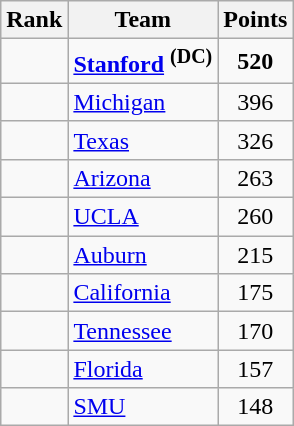<table class="wikitable sortable" style="text-align:center">
<tr>
<th>Rank</th>
<th>Team</th>
<th>Points</th>
</tr>
<tr>
<td></td>
<td align=left><strong><a href='#'>Stanford</a> </strong> <sup><strong>(DC)</strong></sup></td>
<td><strong>520</strong></td>
</tr>
<tr>
<td></td>
<td align=left><a href='#'>Michigan</a></td>
<td>396</td>
</tr>
<tr>
<td></td>
<td align=left><a href='#'>Texas</a></td>
<td>326</td>
</tr>
<tr>
<td></td>
<td align=left><a href='#'>Arizona</a></td>
<td>263</td>
</tr>
<tr>
<td></td>
<td align=left><a href='#'>UCLA</a></td>
<td>260</td>
</tr>
<tr>
<td></td>
<td align=left><a href='#'>Auburn</a></td>
<td>215</td>
</tr>
<tr>
<td></td>
<td align=left><a href='#'>California</a></td>
<td>175</td>
</tr>
<tr>
<td></td>
<td align=left><a href='#'>Tennessee</a></td>
<td>170</td>
</tr>
<tr>
<td></td>
<td align=left><a href='#'>Florida</a></td>
<td>157</td>
</tr>
<tr>
<td></td>
<td align=left><a href='#'>SMU</a></td>
<td>148</td>
</tr>
</table>
